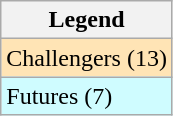<table class="wikitable">
<tr>
<th>Legend</th>
</tr>
<tr bgcolor="moccasin">
<td>Challengers (13)</td>
</tr>
<tr bgcolor="CFFCFF">
<td>Futures (7)</td>
</tr>
</table>
